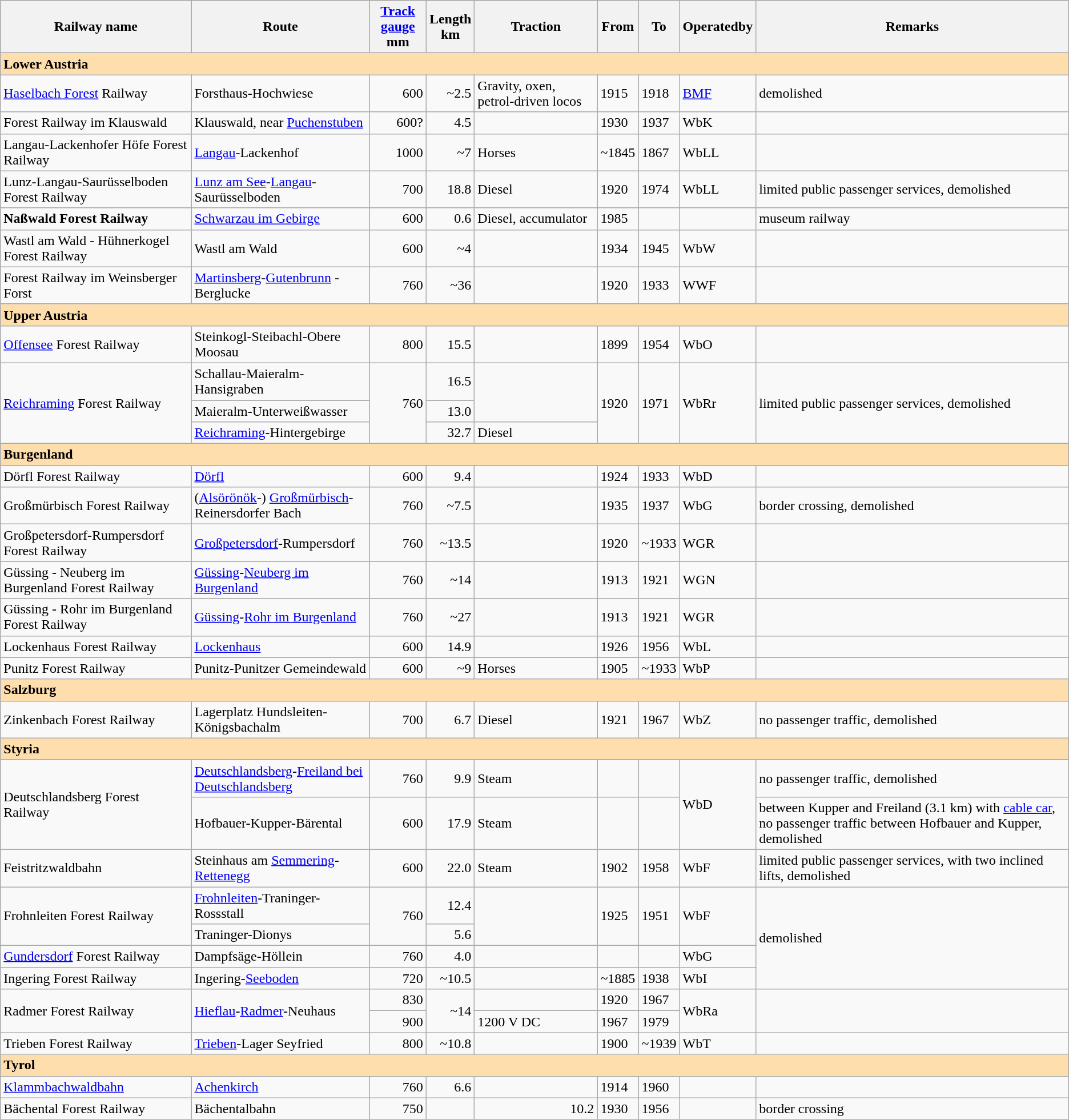<table class="wikitable">
<tr style="background:#ffdead;">
<th>Railway name</th>
<th>Route</th>
<th><a href='#'>Track gauge</a><br>mm</th>
<th>Length<br>km</th>
<th>Traction</th>
<th>From</th>
<th>To</th>
<th>Operated<r>by</th>
<th>Remarks</th>
</tr>
<tr>
<td colspan="10" style="background:#ffdead;"><strong>Lower Austria</strong></td>
</tr>
<tr>
<td><a href='#'>Haselbach Forest</a> Railway</td>
<td>Forsthaus-Hochwiese</td>
<td align=right>600</td>
<td align=right>~2.5</td>
<td>Gravity, oxen, petrol-driven locos</td>
<td>1915</td>
<td>1918</td>
<td><a href='#'>BMF</a></td>
<td>demolished</td>
</tr>
<tr>
<td>Forest Railway im Klauswald</td>
<td>Klauswald, near <a href='#'>Puchenstuben</a></td>
<td align=right>600?</td>
<td align=right>4.5</td>
<td></td>
<td>1930</td>
<td>1937</td>
<td>WbK</td>
<td></td>
</tr>
<tr>
<td>Langau-Lackenhofer Höfe Forest Railway</td>
<td><a href='#'>Langau</a>-Lackenhof</td>
<td align=right>1000</td>
<td align=right>~7</td>
<td>Horses</td>
<td>~1845</td>
<td>1867</td>
<td>WbLL</td>
<td></td>
</tr>
<tr>
<td>Lunz-Langau-Saurüsselboden Forest Railway</td>
<td><a href='#'>Lunz am See</a>-<a href='#'>Langau</a>-Saurüsselboden</td>
<td align=right>700</td>
<td align=right>18.8</td>
<td>Diesel</td>
<td>1920</td>
<td>1974</td>
<td>WbLL</td>
<td>limited public passenger services, demolished</td>
</tr>
<tr>
<td><strong>Naßwald Forest Railway</strong></td>
<td><a href='#'>Schwarzau im Gebirge</a></td>
<td align=right>600</td>
<td align=right>0.6</td>
<td>Diesel, accumulator</td>
<td>1985</td>
<td></td>
<td></td>
<td>museum railway</td>
</tr>
<tr>
<td>Wastl am Wald - Hühnerkogel Forest Railway</td>
<td>Wastl am Wald</td>
<td align=right>600</td>
<td align=right>~4</td>
<td></td>
<td>1934</td>
<td>1945</td>
<td>WbW</td>
<td></td>
</tr>
<tr>
<td>Forest Railway im Weinsberger Forst</td>
<td><a href='#'>Martinsberg</a>-<a href='#'>Gutenbrunn</a> -Berglucke</td>
<td align=right>760</td>
<td align=right>~36</td>
<td></td>
<td>1920</td>
<td>1933</td>
<td>WWF</td>
<td></td>
</tr>
<tr>
<td colspan="10" style="background:#ffdead;"><strong>Upper Austria</strong></td>
</tr>
<tr>
<td><a href='#'>Offensee</a> Forest Railway</td>
<td>Steinkogl-Steibachl-Obere Moosau</td>
<td align=right>800</td>
<td align=right>15.5</td>
<td></td>
<td>1899</td>
<td>1954</td>
<td>WbO</td>
<td></td>
</tr>
<tr>
<td rowspan=3><a href='#'>Reichraming</a> Forest Railway</td>
<td>Schallau-Maieralm-Hansigraben</td>
<td rowspan=3 align=right>760</td>
<td align=right>16.5</td>
<td rowspan=2></td>
<td rowspan=3>1920</td>
<td rowspan=3>1971</td>
<td rowspan=3>WbRr</td>
<td rowspan=3>limited public passenger services, demolished</td>
</tr>
<tr>
<td>Maieralm-Unterweißwasser</td>
<td align=right>13.0</td>
</tr>
<tr>
<td><a href='#'>Reichraming</a>-Hintergebirge</td>
<td align=right>32.7</td>
<td>Diesel</td>
</tr>
<tr>
<td colspan="10" style="background:#ffdead;"><strong>Burgenland</strong></td>
</tr>
<tr>
<td>Dörfl Forest Railway</td>
<td><a href='#'>Dörfl</a></td>
<td align=right>600</td>
<td align=right>9.4</td>
<td></td>
<td>1924</td>
<td>1933</td>
<td>WbD</td>
<td></td>
</tr>
<tr>
<td>Großmürbisch Forest Railway</td>
<td>(<a href='#'>Alsörönök</a>-) <a href='#'>Großmürbisch</a>-Reinersdorfer Bach</td>
<td align=right>760</td>
<td align=right>~7.5</td>
<td></td>
<td>1935</td>
<td>1937</td>
<td>WbG</td>
<td>border crossing, demolished</td>
</tr>
<tr>
<td>Großpetersdorf-Rumpersdorf Forest Railway</td>
<td><a href='#'>Großpetersdorf</a>-Rumpersdorf</td>
<td align=right>760</td>
<td align=right>~13.5</td>
<td></td>
<td>1920</td>
<td>~1933</td>
<td>WGR</td>
<td></td>
</tr>
<tr>
<td>Güssing - Neuberg im Burgenland Forest Railway</td>
<td><a href='#'>Güssing</a>-<a href='#'>Neuberg im Burgenland</a></td>
<td align=right>760</td>
<td align=right>~14</td>
<td></td>
<td>1913</td>
<td>1921</td>
<td>WGN</td>
<td></td>
</tr>
<tr>
<td>Güssing - Rohr im Burgenland Forest Railway</td>
<td><a href='#'>Güssing</a>-<a href='#'>Rohr im Burgenland</a></td>
<td align=right>760</td>
<td align=right>~27</td>
<td></td>
<td>1913</td>
<td>1921</td>
<td>WGR</td>
<td></td>
</tr>
<tr>
<td>Lockenhaus Forest Railway</td>
<td><a href='#'>Lockenhaus</a></td>
<td align=right>600</td>
<td align=right>14.9</td>
<td></td>
<td>1926</td>
<td>1956</td>
<td>WbL</td>
<td></td>
</tr>
<tr>
<td>Punitz Forest Railway</td>
<td>Punitz-Punitzer Gemeindewald</td>
<td align=right>600</td>
<td align=right>~9</td>
<td>Horses</td>
<td>1905</td>
<td>~1933</td>
<td>WbP</td>
<td></td>
</tr>
<tr>
<td colspan="10" style="background:#ffdead;"><strong>Salzburg</strong></td>
</tr>
<tr>
<td>Zinkenbach Forest Railway</td>
<td>Lagerplatz Hundsleiten-Königsbachalm</td>
<td align=right>700</td>
<td align=right>6.7</td>
<td>Diesel</td>
<td>1921</td>
<td>1967</td>
<td>WbZ</td>
<td>no passenger traffic, demolished</td>
</tr>
<tr>
<td colspan="10" style="background:#ffdead;"><strong>Styria</strong></td>
</tr>
<tr>
<td rowspan=2>Deutschlandsberg Forest Railway</td>
<td><a href='#'>Deutschlandsberg</a>-<a href='#'>Freiland bei Deutschlandsberg</a></td>
<td align=right>760</td>
<td align=right>9.9</td>
<td>Steam</td>
<td></td>
<td></td>
<td rowspan=2>WbD</td>
<td>no passenger traffic, demolished</td>
</tr>
<tr>
<td>Hofbauer-Kupper-Bärental</td>
<td align=right>600</td>
<td align=right>17.9</td>
<td>Steam</td>
<td></td>
<td></td>
<td>between Kupper and Freiland (3.1 km) with <a href='#'>cable car</a>, no passenger traffic between Hofbauer and Kupper, demolished</td>
</tr>
<tr>
<td>Feistritzwaldbahn</td>
<td>Steinhaus am <a href='#'>Semmering</a>-<a href='#'>Rettenegg</a></td>
<td align=right>600</td>
<td align=right>22.0</td>
<td>Steam</td>
<td>1902</td>
<td>1958</td>
<td>WbF</td>
<td>limited public passenger services, with two inclined lifts, demolished</td>
</tr>
<tr>
<td rowspan=2>Frohnleiten Forest Railway</td>
<td><a href='#'>Frohnleiten</a>-Traninger-Rossstall</td>
<td rowspan=2 align=right>760</td>
<td align=right>12.4</td>
<td rowspan=2></td>
<td rowspan=2>1925</td>
<td rowspan=2>1951</td>
<td rowspan=2>WbF</td>
<td rowspan=4>demolished</td>
</tr>
<tr>
<td>Traninger-Dionys</td>
<td align=right>5.6</td>
</tr>
<tr>
<td><a href='#'>Gundersdorf</a> Forest Railway</td>
<td>Dampfsäge-Höllein</td>
<td align=right>760</td>
<td align=right>4.0</td>
<td></td>
<td></td>
<td></td>
<td>WbG</td>
</tr>
<tr>
<td>Ingering Forest Railway</td>
<td>Ingering-<a href='#'>Seeboden</a></td>
<td align=right>720</td>
<td align=right>~10.5</td>
<td></td>
<td>~1885</td>
<td>1938</td>
<td>WbI</td>
</tr>
<tr>
<td rowspan=2>Radmer Forest Railway</td>
<td rowspan=2><a href='#'>Hieflau</a>-<a href='#'>Radmer</a>-Neuhaus</td>
<td align=right>830</td>
<td rowspan=2 align=right>~14</td>
<td></td>
<td>1920</td>
<td>1967</td>
<td rowspan=2>WbRa</td>
<td rowspan=2></td>
</tr>
<tr>
<td align=right>900</td>
<td>1200 V DC</td>
<td>1967</td>
<td>1979</td>
</tr>
<tr>
<td>Trieben Forest Railway</td>
<td><a href='#'>Trieben</a>-Lager Seyfried</td>
<td align=right>800</td>
<td align=right>~10.8</td>
<td></td>
<td>1900</td>
<td>~1939</td>
<td>WbT</td>
<td></td>
</tr>
<tr>
<td colspan="10" style="background:#ffdead;"><strong>Tyrol</strong></td>
</tr>
<tr>
<td><a href='#'>Klammbachwaldbahn</a></td>
<td><a href='#'>Achenkirch</a></td>
<td align=right>760</td>
<td align=right>6.6</td>
<td></td>
<td>1914</td>
<td>1960</td>
<td></td>
<td></td>
</tr>
<tr>
<td>Bächental Forest Railway</td>
<td>Bächentalbahn</td>
<td align=right>750</td>
<td></td>
<td align=right>10.2</td>
<td>1930</td>
<td>1956</td>
<td></td>
<td>border crossing</td>
</tr>
</table>
